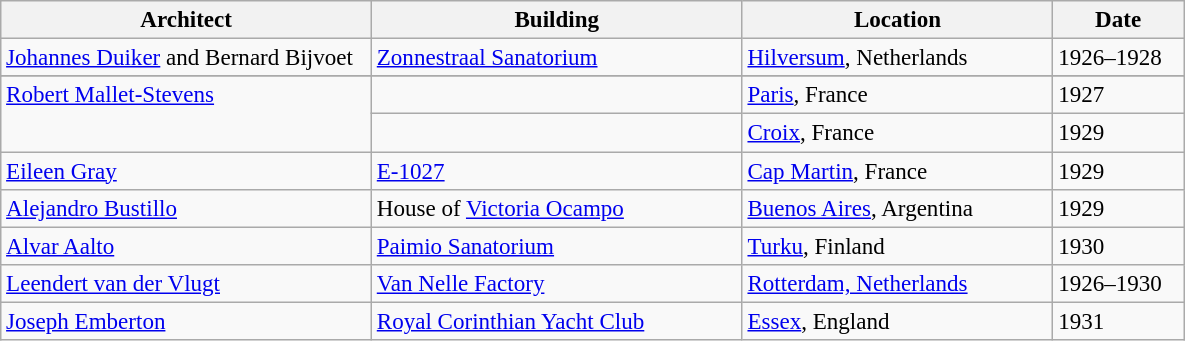<table class="wikitable sortable" style="font-size:96%;">
<tr>
<th width="240px">Architect</th>
<th width="240px">Building</th>
<th width="200px">Location</th>
<th width="80px">Date</th>
</tr>
<tr>
<td><a href='#'>Johannes Duiker</a> and Bernard Bijvoet</td>
<td><a href='#'>Zonnestraal Sanatorium</a></td>
<td> <a href='#'>Hilversum</a>, Netherlands</td>
<td>1926–1928</td>
</tr>
<tr>
</tr>
<tr valign="top">
<td rowspan=2><a href='#'>Robert Mallet-Stevens</a></td>
<td></td>
<td> <a href='#'>Paris</a>, France</td>
<td>1927</td>
</tr>
<tr>
<td></td>
<td> <a href='#'>Croix</a>, France</td>
<td>1929</td>
</tr>
<tr>
<td><a href='#'>Eileen Gray</a></td>
<td><a href='#'>E-1027</a></td>
<td> <a href='#'>Cap Martin</a>, France</td>
<td>1929</td>
</tr>
<tr>
<td><a href='#'>Alejandro Bustillo</a></td>
<td>House of <a href='#'>Victoria Ocampo</a></td>
<td> <a href='#'>Buenos Aires</a>, Argentina</td>
<td>1929</td>
</tr>
<tr>
<td><a href='#'>Alvar Aalto</a></td>
<td><a href='#'>Paimio Sanatorium</a></td>
<td> <a href='#'>Turku</a>, Finland</td>
<td>1930</td>
</tr>
<tr>
<td><a href='#'>Leendert van der Vlugt</a></td>
<td><a href='#'>Van Nelle Factory</a></td>
<td> <a href='#'>Rotterdam, Netherlands</a></td>
<td>1926–1930</td>
</tr>
<tr>
<td><a href='#'>Joseph Emberton</a></td>
<td><a href='#'>Royal Corinthian Yacht Club</a></td>
<td> <a href='#'>Essex</a>, England</td>
<td>1931</td>
</tr>
</table>
